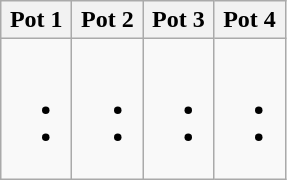<table class="wikitable">
<tr>
<th width=25%>Pot 1</th>
<th width=25%>Pot 2</th>
<th width=25%>Pot 3</th>
<th width=25%>Pot 4</th>
</tr>
<tr style="vertical-align: top;">
<td><br><ul><li></li><li></li></ul></td>
<td><br><ul><li></li><li></li></ul></td>
<td><br><ul><li></li><li></li></ul></td>
<td><br><ul><li></li><li></li></ul></td>
</tr>
</table>
